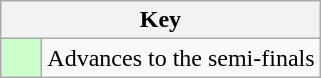<table class="wikitable" style="text-align:center">
<tr>
<th colspan=2>Key</th>
</tr>
<tr>
<td style="background:#cfc;width:20px"></td>
<td style="text-align:left">Advances to the semi-finals</td>
</tr>
</table>
